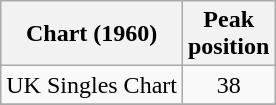<table class="wikitable sortable">
<tr>
<th>Chart (1960)</th>
<th>Peak<br>position</th>
</tr>
<tr>
<td>UK Singles Chart</td>
<td align="center">38</td>
</tr>
<tr>
</tr>
</table>
